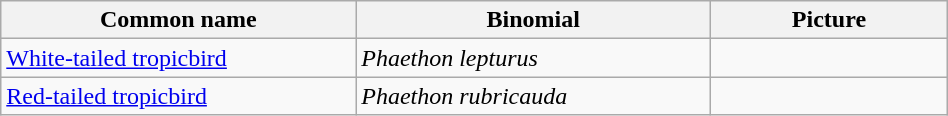<table width=50% class="wikitable">
<tr>
<th width=30%>Common name</th>
<th width=30%>Binomial</th>
<th width=20%>Picture</th>
</tr>
<tr>
<td><a href='#'>White-tailed tropicbird</a></td>
<td><em>Phaethon lepturus</em></td>
<td></td>
</tr>
<tr>
<td><a href='#'>Red-tailed tropicbird</a></td>
<td><em>Phaethon rubricauda</em></td>
<td></td>
</tr>
</table>
